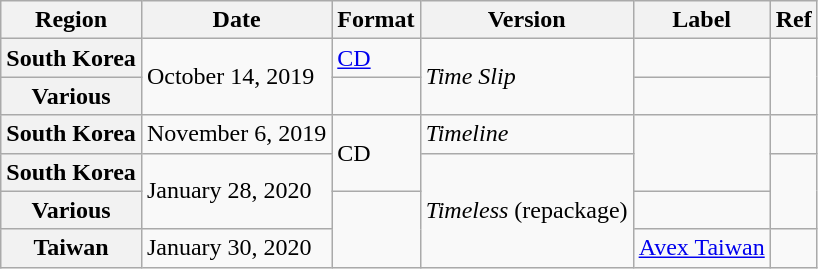<table class="wikitable plainrowheaders">
<tr>
<th scope="col">Region</th>
<th scope="col">Date</th>
<th scope="col">Format</th>
<th scope="col">Version</th>
<th scope="col">Label</th>
<th scope="col">Ref</th>
</tr>
<tr>
<th scope="row">South Korea</th>
<td rowspan="2">October 14, 2019</td>
<td><a href='#'>CD</a></td>
<td rowspan="2"><em>Time Slip</em></td>
<td></td>
<td rowspan="2"></td>
</tr>
<tr>
<th scope="row">Various</th>
<td></td>
<td></td>
</tr>
<tr>
<th scope="row">South Korea</th>
<td>November 6, 2019</td>
<td rowspan="2">CD</td>
<td><em>Timeline</em></td>
<td rowspan="2"></td>
<td></td>
</tr>
<tr>
<th scope="row">South Korea</th>
<td rowspan="2">January 28, 2020</td>
<td rowspan="3"><em>Timeless</em> (repackage)</td>
<td rowspan="2"></td>
</tr>
<tr>
<th scope="row">Various </th>
<td rowspan="2"></td>
<td></td>
</tr>
<tr>
<th scope="row">Taiwan</th>
<td>January 30, 2020</td>
<td><a href='#'>Avex Taiwan</a></td>
<td></td>
</tr>
</table>
